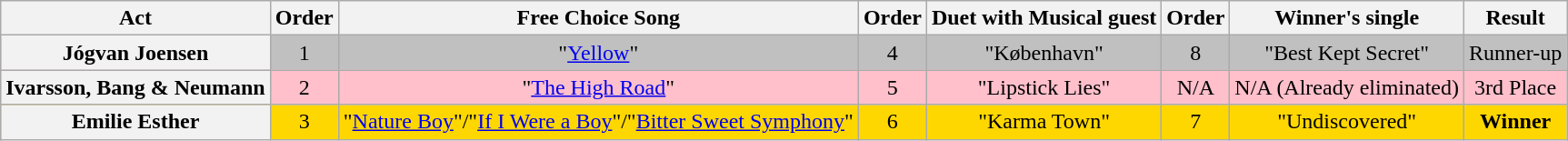<table class="wikitable plainrowheaders" style="text-align:center;">
<tr>
<th>Act</th>
<th>Order</th>
<th>Free Choice Song</th>
<th>Order</th>
<th>Duet with Musical guest </th>
<th>Order</th>
<th>Winner's single</th>
<th>Result</th>
</tr>
<tr bgcolor="silver">
<th scope="row">Jógvan Joensen</th>
<td>1</td>
<td>"<a href='#'>Yellow</a>"</td>
<td>4</td>
<td>"København" </td>
<td>8</td>
<td>"Best Kept Secret"</td>
<td>Runner-up</td>
</tr>
<tr bgcolor="pink">
<th scope="row">Ivarsson, Bang & Neumann</th>
<td>2</td>
<td>"<a href='#'>The High Road</a>"</td>
<td>5</td>
<td>"Lipstick Lies" </td>
<td>N/A</td>
<td>N/A (Already eliminated)</td>
<td>3rd Place</td>
</tr>
<tr bgcolor="gold">
<th scope="row">Emilie Esther</th>
<td>3</td>
<td>"<a href='#'>Nature Boy</a>"/"<a href='#'>If I Were a Boy</a>"/"<a href='#'>Bitter Sweet Symphony</a>"</td>
<td>6</td>
<td>"Karma Town" </td>
<td>7</td>
<td>"Undiscovered"</td>
<td><strong>Winner</strong></td>
</tr>
</table>
